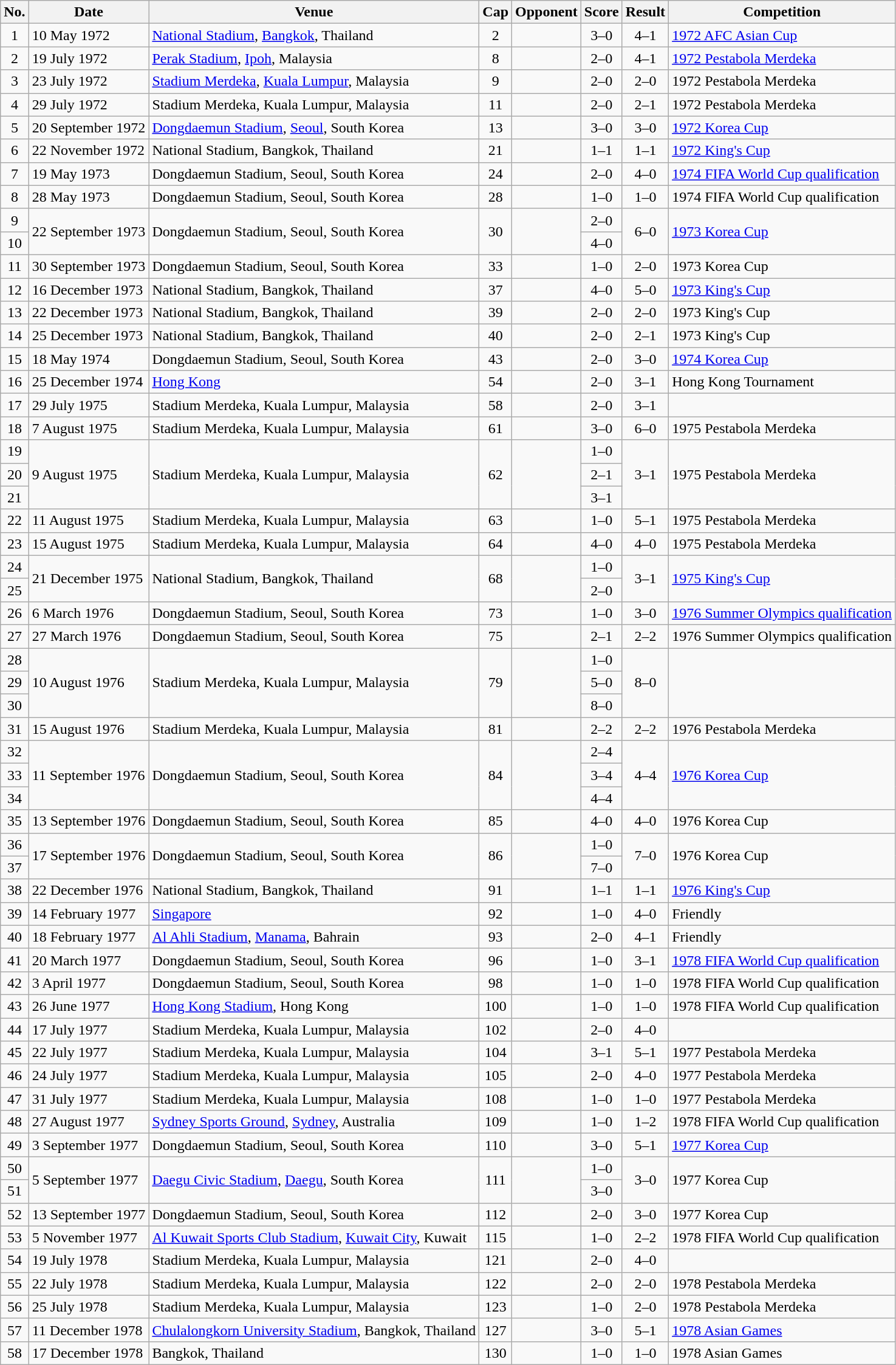<table class="wikitable sortable">
<tr>
<th>No.</th>
<th>Date</th>
<th>Venue</th>
<th>Cap</th>
<th>Opponent</th>
<th>Score</th>
<th>Result</th>
<th>Competition</th>
</tr>
<tr>
<td align=center>1</td>
<td>10 May 1972</td>
<td><a href='#'>National Stadium</a>, <a href='#'>Bangkok</a>, Thailand</td>
<td align="center">2</td>
<td></td>
<td align=center>3–0</td>
<td align=center>4–1</td>
<td><a href='#'>1972 AFC Asian Cup</a></td>
</tr>
<tr>
<td align=center>2</td>
<td>19 July 1972</td>
<td><a href='#'>Perak Stadium</a>, <a href='#'>Ipoh</a>, Malaysia</td>
<td align="center">8</td>
<td></td>
<td align=center>2–0</td>
<td align=center>4–1</td>
<td><a href='#'>1972 Pestabola Merdeka</a></td>
</tr>
<tr>
<td align=center>3</td>
<td>23 July 1972</td>
<td><a href='#'>Stadium Merdeka</a>, <a href='#'>Kuala Lumpur</a>, Malaysia</td>
<td align="center">9</td>
<td></td>
<td align=center>2–0</td>
<td align=center>2–0</td>
<td>1972 Pestabola Merdeka</td>
</tr>
<tr>
<td align=center>4</td>
<td>29 July 1972</td>
<td>Stadium Merdeka, Kuala Lumpur, Malaysia</td>
<td align="center">11</td>
<td></td>
<td align=center>2–0</td>
<td align=center>2–1</td>
<td>1972 Pestabola Merdeka</td>
</tr>
<tr>
<td align=center>5</td>
<td>20 September 1972</td>
<td><a href='#'>Dongdaemun Stadium</a>, <a href='#'>Seoul</a>, South Korea</td>
<td align="center">13</td>
<td></td>
<td align=center>3–0</td>
<td align=center>3–0</td>
<td><a href='#'>1972 Korea Cup</a></td>
</tr>
<tr>
<td align=center>6</td>
<td>22 November 1972</td>
<td>National Stadium, Bangkok, Thailand</td>
<td align="center">21</td>
<td></td>
<td align=center>1–1</td>
<td align=center>1–1</td>
<td><a href='#'>1972 King's Cup</a></td>
</tr>
<tr>
<td align=center>7</td>
<td>19 May 1973</td>
<td>Dongdaemun Stadium, Seoul, South Korea</td>
<td align="center">24</td>
<td></td>
<td align=center>2–0</td>
<td align=center>4–0</td>
<td><a href='#'>1974 FIFA World Cup qualification</a></td>
</tr>
<tr>
<td align=center>8</td>
<td>28 May 1973</td>
<td>Dongdaemun Stadium, Seoul, South Korea</td>
<td align="center">28</td>
<td></td>
<td align=center>1–0</td>
<td align=center>1–0</td>
<td>1974 FIFA World Cup qualification</td>
</tr>
<tr>
<td align=center>9</td>
<td rowspan="2">22 September 1973</td>
<td rowspan="2">Dongdaemun Stadium, Seoul, South Korea</td>
<td align="center" rowspan="2">30</td>
<td rowspan="2"></td>
<td align=center>2–0</td>
<td rowspan="2" align=center>6–0</td>
<td rowspan="2"><a href='#'>1973 Korea Cup</a></td>
</tr>
<tr>
<td align=center>10</td>
<td align="center">4–0</td>
</tr>
<tr>
<td align=center>11</td>
<td>30 September 1973</td>
<td>Dongdaemun Stadium, Seoul, South Korea</td>
<td align="center">33</td>
<td></td>
<td align=center>1–0</td>
<td align=center>2–0</td>
<td>1973 Korea Cup</td>
</tr>
<tr>
<td align=center>12</td>
<td>16 December 1973</td>
<td>National Stadium, Bangkok, Thailand</td>
<td align="center">37</td>
<td></td>
<td align=center>4–0</td>
<td align=center>5–0</td>
<td><a href='#'>1973 King's Cup</a></td>
</tr>
<tr>
<td align=center>13</td>
<td>22 December 1973</td>
<td>National Stadium, Bangkok, Thailand</td>
<td align="center">39</td>
<td></td>
<td align=center>2–0</td>
<td align=center>2–0</td>
<td>1973 King's Cup</td>
</tr>
<tr>
<td align=center>14</td>
<td>25 December 1973</td>
<td>National Stadium, Bangkok, Thailand</td>
<td align="center">40</td>
<td></td>
<td align=center>2–0</td>
<td align=center>2–1</td>
<td>1973 King's Cup</td>
</tr>
<tr>
<td align=center>15</td>
<td>18 May 1974</td>
<td>Dongdaemun Stadium, Seoul, South Korea</td>
<td align="center">43</td>
<td></td>
<td align=center>2–0</td>
<td align=center>3–0</td>
<td><a href='#'>1974 Korea Cup</a></td>
</tr>
<tr>
<td align=center>16</td>
<td>25 December 1974</td>
<td><a href='#'>Hong Kong</a></td>
<td align="center">54</td>
<td></td>
<td align=center>2–0</td>
<td align=center>3–1</td>
<td>Hong Kong Tournament</td>
</tr>
<tr>
<td align=center>17</td>
<td>29 July 1975</td>
<td>Stadium Merdeka, Kuala Lumpur, Malaysia</td>
<td align="center">58</td>
<td></td>
<td align=center>2–0</td>
<td align=center>3–1</td>
<td></td>
</tr>
<tr>
<td align=center>18</td>
<td>7 August 1975</td>
<td>Stadium Merdeka, Kuala Lumpur, Malaysia</td>
<td align="center">61</td>
<td></td>
<td align=center>3–0</td>
<td align=center>6–0</td>
<td>1975 Pestabola Merdeka</td>
</tr>
<tr>
<td align=center>19</td>
<td rowspan="3">9 August 1975</td>
<td rowspan="3">Stadium Merdeka, Kuala Lumpur, Malaysia</td>
<td align="center" rowspan="3">62</td>
<td rowspan="3"></td>
<td align=center>1–0</td>
<td rowspan="3" align=center>3–1</td>
<td rowspan="3">1975 Pestabola Merdeka</td>
</tr>
<tr>
<td align=center>20</td>
<td align="center">2–1</td>
</tr>
<tr>
<td align=center>21</td>
<td align="center">3–1</td>
</tr>
<tr>
<td align=center>22</td>
<td>11 August 1975</td>
<td>Stadium Merdeka, Kuala Lumpur, Malaysia</td>
<td align="center">63</td>
<td></td>
<td align=center>1–0</td>
<td align=center>5–1</td>
<td>1975 Pestabola Merdeka</td>
</tr>
<tr>
<td align=center>23</td>
<td>15 August 1975</td>
<td>Stadium Merdeka, Kuala Lumpur, Malaysia</td>
<td align="center">64</td>
<td></td>
<td align=center>4–0</td>
<td align=center>4–0</td>
<td>1975 Pestabola Merdeka</td>
</tr>
<tr>
<td align=center>24</td>
<td rowspan="2">21 December 1975</td>
<td rowspan="2">National Stadium, Bangkok, Thailand</td>
<td align="center" rowspan="2">68</td>
<td rowspan="2"></td>
<td align=center>1–0</td>
<td rowspan="2" align=center>3–1</td>
<td rowspan="2"><a href='#'>1975 King's Cup</a></td>
</tr>
<tr>
<td align=center>25</td>
<td align="center">2–0</td>
</tr>
<tr>
<td align=center>26</td>
<td>6 March 1976</td>
<td>Dongdaemun Stadium, Seoul, South Korea</td>
<td align="center">73</td>
<td></td>
<td align=center>1–0</td>
<td align=center>3–0</td>
<td><a href='#'>1976 Summer Olympics qualification</a></td>
</tr>
<tr>
<td align=center>27</td>
<td>27 March 1976</td>
<td>Dongdaemun Stadium, Seoul, South Korea</td>
<td align="center">75</td>
<td></td>
<td align=center>2–1</td>
<td align=center>2–2</td>
<td>1976 Summer Olympics qualification</td>
</tr>
<tr>
<td align=center>28</td>
<td rowspan="3">10 August 1976</td>
<td rowspan="3">Stadium Merdeka, Kuala Lumpur, Malaysia</td>
<td align="center" rowspan="3">79</td>
<td rowspan="3"></td>
<td align=center>1–0</td>
<td rowspan="3" align=center>8–0</td>
<td rowspan="3"></td>
</tr>
<tr>
<td align=center>29</td>
<td align="center">5–0</td>
</tr>
<tr>
<td align=center>30</td>
<td align="center">8–0</td>
</tr>
<tr>
<td align=center>31</td>
<td>15 August 1976</td>
<td>Stadium Merdeka, Kuala Lumpur, Malaysia</td>
<td align="center">81</td>
<td></td>
<td align=center>2–2</td>
<td align=center>2–2</td>
<td>1976 Pestabola Merdeka</td>
</tr>
<tr>
<td align=center>32</td>
<td rowspan="3">11 September 1976</td>
<td rowspan="3">Dongdaemun Stadium, Seoul, South Korea</td>
<td align="center" rowspan="3">84</td>
<td rowspan="3"></td>
<td align=center>2–4</td>
<td rowspan="3" align=center>4–4</td>
<td rowspan="3"><a href='#'>1976 Korea Cup</a></td>
</tr>
<tr>
<td align=center>33</td>
<td align="center">3–4</td>
</tr>
<tr>
<td align=center>34</td>
<td align="center">4–4</td>
</tr>
<tr>
<td align=center>35</td>
<td>13 September 1976</td>
<td>Dongdaemun Stadium, Seoul, South Korea</td>
<td align="center">85</td>
<td></td>
<td align=center>4–0</td>
<td align=center>4–0</td>
<td>1976 Korea Cup</td>
</tr>
<tr>
<td align=center>36</td>
<td rowspan="2">17 September 1976</td>
<td rowspan="2">Dongdaemun Stadium, Seoul, South Korea</td>
<td align="center" rowspan="2">86</td>
<td rowspan="2"></td>
<td align=center>1–0</td>
<td rowspan="2" align=center>7–0</td>
<td rowspan="2">1976 Korea Cup</td>
</tr>
<tr>
<td align=center>37</td>
<td align="center">7–0</td>
</tr>
<tr>
<td align=center>38</td>
<td>22 December 1976</td>
<td>National Stadium, Bangkok, Thailand</td>
<td align="center">91</td>
<td></td>
<td align=center>1–1</td>
<td align=center>1–1</td>
<td><a href='#'>1976 King's Cup</a></td>
</tr>
<tr>
<td align=center>39</td>
<td>14 February 1977</td>
<td><a href='#'>Singapore</a></td>
<td align="center">92</td>
<td></td>
<td align=center>1–0</td>
<td align=center>4–0</td>
<td>Friendly</td>
</tr>
<tr>
<td align=center>40</td>
<td>18 February 1977</td>
<td><a href='#'>Al Ahli Stadium</a>, <a href='#'>Manama</a>, Bahrain</td>
<td align="center">93</td>
<td></td>
<td align=center>2–0</td>
<td align="center">4–1</td>
<td>Friendly</td>
</tr>
<tr>
<td align=center>41</td>
<td>20 March 1977</td>
<td>Dongdaemun Stadium, Seoul, South Korea</td>
<td align="center">96</td>
<td></td>
<td align=center>1–0</td>
<td align=center>3–1</td>
<td><a href='#'>1978 FIFA World Cup qualification</a></td>
</tr>
<tr>
<td align=center>42</td>
<td>3 April 1977</td>
<td>Dongdaemun Stadium, Seoul, South Korea</td>
<td align="center">98</td>
<td></td>
<td align=center>1–0</td>
<td align=center>1–0</td>
<td>1978 FIFA World Cup qualification</td>
</tr>
<tr>
<td align=center>43</td>
<td>26 June 1977</td>
<td><a href='#'>Hong Kong Stadium</a>, Hong Kong</td>
<td align="center">100</td>
<td></td>
<td align=center>1–0</td>
<td align=center>1–0</td>
<td>1978 FIFA World Cup qualification</td>
</tr>
<tr>
<td align=center>44</td>
<td>17 July 1977</td>
<td>Stadium Merdeka, Kuala Lumpur, Malaysia</td>
<td align="center">102</td>
<td></td>
<td align=center>2–0</td>
<td align="center">4–0</td>
<td></td>
</tr>
<tr>
<td align=center>45</td>
<td>22 July 1977</td>
<td>Stadium Merdeka, Kuala Lumpur, Malaysia</td>
<td align="center">104</td>
<td></td>
<td align=center>3–1</td>
<td align=center>5–1</td>
<td>1977 Pestabola Merdeka</td>
</tr>
<tr>
<td align=center>46</td>
<td>24 July 1977</td>
<td>Stadium Merdeka, Kuala Lumpur, Malaysia</td>
<td align="center">105</td>
<td></td>
<td align=center>2–0</td>
<td align=center>4–0</td>
<td>1977 Pestabola Merdeka</td>
</tr>
<tr>
<td align=center>47</td>
<td>31 July 1977</td>
<td>Stadium Merdeka, Kuala Lumpur, Malaysia</td>
<td align="center">108</td>
<td></td>
<td align=center>1–0</td>
<td align=center>1–0</td>
<td>1977 Pestabola Merdeka</td>
</tr>
<tr>
<td align=center>48</td>
<td>27 August 1977</td>
<td><a href='#'>Sydney Sports Ground</a>, <a href='#'>Sydney</a>, Australia</td>
<td align="center">109</td>
<td></td>
<td align=center>1–0</td>
<td align=center>1–2</td>
<td>1978 FIFA World Cup qualification</td>
</tr>
<tr>
<td align=center>49</td>
<td>3 September 1977</td>
<td>Dongdaemun Stadium, Seoul, South Korea</td>
<td align="center">110</td>
<td></td>
<td align=center>3–0</td>
<td align=center>5–1</td>
<td><a href='#'>1977 Korea Cup</a></td>
</tr>
<tr>
<td align=center>50</td>
<td rowspan="2">5 September 1977</td>
<td rowspan="2"><a href='#'>Daegu Civic Stadium</a>, <a href='#'>Daegu</a>, South Korea</td>
<td align="center" rowspan="2">111</td>
<td rowspan="2"></td>
<td align=center>1–0</td>
<td rowspan="2" align=center>3–0</td>
<td rowspan="2">1977 Korea Cup</td>
</tr>
<tr>
<td align=center>51</td>
<td align="center">3–0</td>
</tr>
<tr>
<td align=center>52</td>
<td>13 September 1977</td>
<td>Dongdaemun Stadium, Seoul, South Korea</td>
<td align="center">112</td>
<td></td>
<td align=center>2–0</td>
<td align=center>3–0</td>
<td>1977 Korea Cup</td>
</tr>
<tr>
<td align=center>53</td>
<td>5 November 1977</td>
<td><a href='#'>Al Kuwait Sports Club Stadium</a>, <a href='#'>Kuwait City</a>, Kuwait</td>
<td align="center">115</td>
<td></td>
<td align=center>1–0</td>
<td align=center>2–2</td>
<td>1978 FIFA World Cup qualification</td>
</tr>
<tr>
<td align=center>54</td>
<td>19 July 1978</td>
<td>Stadium Merdeka, Kuala Lumpur, Malaysia</td>
<td align="center">121</td>
<td></td>
<td align=center>2–0</td>
<td align=center>4–0</td>
<td></td>
</tr>
<tr>
<td align=center>55</td>
<td>22 July 1978</td>
<td>Stadium Merdeka, Kuala Lumpur, Malaysia</td>
<td align="center">122</td>
<td></td>
<td align=center>2–0</td>
<td align=center>2–0</td>
<td>1978 Pestabola Merdeka</td>
</tr>
<tr>
<td align=center>56</td>
<td>25 July 1978</td>
<td>Stadium Merdeka, Kuala Lumpur, Malaysia</td>
<td align="center">123</td>
<td></td>
<td align=center>1–0</td>
<td align=center>2–0</td>
<td>1978 Pestabola Merdeka</td>
</tr>
<tr>
<td align=center>57</td>
<td>11 December 1978</td>
<td><a href='#'>Chulalongkorn University Stadium</a>, Bangkok, Thailand</td>
<td align="center">127</td>
<td></td>
<td align=center>3–0</td>
<td align=center>5–1</td>
<td><a href='#'>1978 Asian Games</a></td>
</tr>
<tr>
<td align=center>58</td>
<td>17 December 1978</td>
<td>Bangkok, Thailand</td>
<td align="center">130</td>
<td></td>
<td align=center>1–0</td>
<td align=center>1–0</td>
<td>1978 Asian Games</td>
</tr>
</table>
